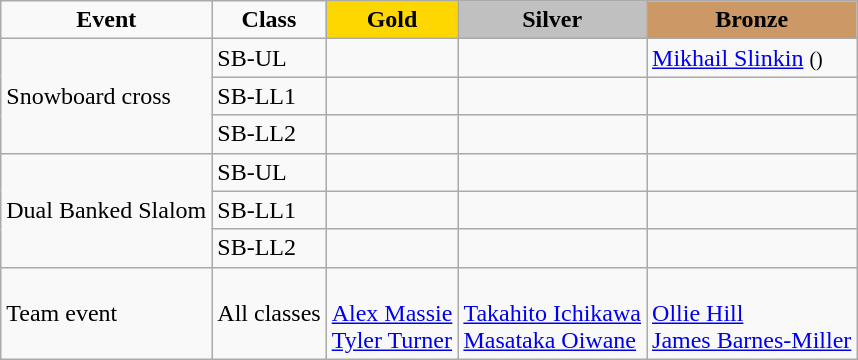<table class="wikitable">
<tr>
<td align="center"><strong>Event</strong></td>
<td align="center"><strong>Class</strong></td>
<td style="text-align:center;background-color:gold;"><strong>Gold</strong></td>
<td style="text-align:center;background-color:silver;"><strong>Silver</strong></td>
<td style="text-align:center;background-color:#CC9966;"><strong>Bronze</strong></td>
</tr>
<tr>
<td rowspan="3">Snowboard cross</td>
<td>SB-UL</td>
<td></td>
<td></td>
<td><a href='#'>Mikhail Slinkin</a> <small>()</small></td>
</tr>
<tr>
<td>SB-LL1</td>
<td></td>
<td></td>
<td></td>
</tr>
<tr>
<td>SB-LL2</td>
<td></td>
<td></td>
<td></td>
</tr>
<tr>
<td rowspan="3">Dual Banked Slalom</td>
<td>SB-UL</td>
<td></td>
<td></td>
<td></td>
</tr>
<tr>
<td>SB-LL1</td>
<td></td>
<td></td>
<td></td>
</tr>
<tr>
<td>SB-LL2</td>
<td></td>
<td></td>
<td></td>
</tr>
<tr>
<td>Team event</td>
<td>All classes</td>
<td><br><a href='#'>Alex Massie</a><br><a href='#'>Tyler Turner</a></td>
<td><br><a href='#'>Takahito Ichikawa</a><br><a href='#'>Masataka Oiwane</a></td>
<td><br><a href='#'>Ollie Hill</a><br><a href='#'>James Barnes-Miller</a></td>
</tr>
</table>
